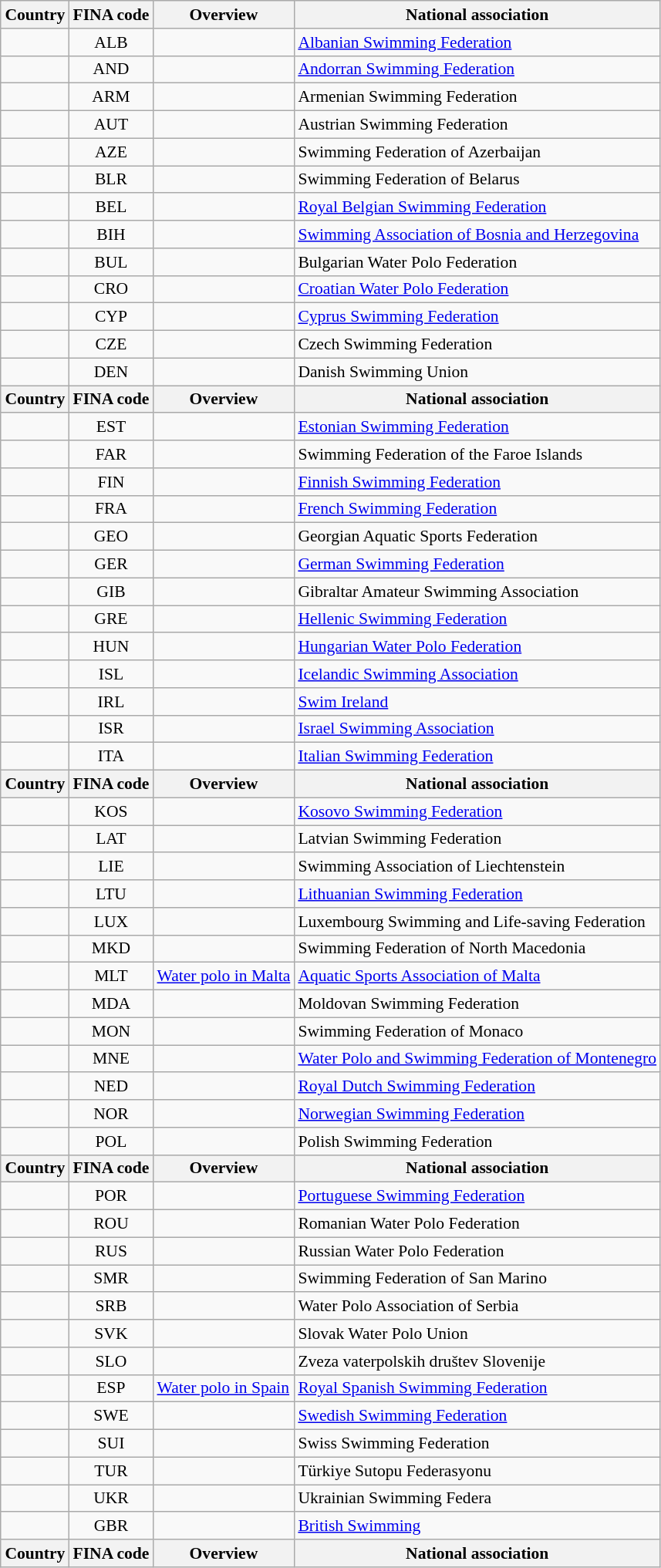<table class="wikitable" style="text-align: left; font-size: 90%; margin-left: 1em;">
<tr>
<th>Country</th>
<th>FINA code</th>
<th>Overview</th>
<th>National association</th>
</tr>
<tr>
<td></td>
<td style="text-align: center;">ALB</td>
<td></td>
<td><a href='#'>Albanian Swimming Federation</a></td>
</tr>
<tr>
<td></td>
<td style="text-align: center;">AND</td>
<td></td>
<td><a href='#'>Andorran Swimming Federation</a></td>
</tr>
<tr>
<td></td>
<td style="text-align: center;">ARM</td>
<td></td>
<td>Armenian Swimming Federation</td>
</tr>
<tr>
<td></td>
<td style="text-align: center;">AUT</td>
<td></td>
<td>Austrian Swimming Federation</td>
</tr>
<tr>
<td></td>
<td style="text-align: center;">AZE</td>
<td></td>
<td>Swimming Federation of Azerbaijan</td>
</tr>
<tr>
<td></td>
<td style="text-align: center;">BLR</td>
<td></td>
<td>Swimming Federation of Belarus</td>
</tr>
<tr>
<td></td>
<td style="text-align: center;">BEL</td>
<td></td>
<td><a href='#'>Royal Belgian Swimming Federation</a></td>
</tr>
<tr>
<td></td>
<td style="text-align: center;">BIH</td>
<td></td>
<td><a href='#'>Swimming Association of Bosnia and Herzegovina</a></td>
</tr>
<tr>
<td></td>
<td style="text-align: center;">BUL</td>
<td></td>
<td>Bulgarian Water Polo Federation</td>
</tr>
<tr>
<td></td>
<td style="text-align: center;">CRO</td>
<td></td>
<td><a href='#'>Croatian Water Polo Federation</a></td>
</tr>
<tr>
<td></td>
<td style="text-align: center;">CYP</td>
<td></td>
<td><a href='#'>Cyprus Swimming Federation</a></td>
</tr>
<tr>
<td></td>
<td style="text-align: center;">CZE</td>
<td></td>
<td>Czech Swimming Federation</td>
</tr>
<tr>
<td></td>
<td style="text-align: center;">DEN</td>
<td></td>
<td>Danish Swimming Union</td>
</tr>
<tr>
<th>Country</th>
<th>FINA code</th>
<th>Overview</th>
<th>National association</th>
</tr>
<tr>
<td></td>
<td style="text-align: center;">EST</td>
<td></td>
<td><a href='#'>Estonian Swimming Federation</a></td>
</tr>
<tr>
<td></td>
<td style="text-align: center;">FAR</td>
<td></td>
<td>Swimming Federation of the Faroe Islands</td>
</tr>
<tr>
<td></td>
<td style="text-align: center;">FIN</td>
<td></td>
<td><a href='#'>Finnish Swimming Federation</a></td>
</tr>
<tr>
<td></td>
<td style="text-align: center;">FRA</td>
<td></td>
<td><a href='#'>French Swimming Federation</a></td>
</tr>
<tr>
<td></td>
<td style="text-align: center;">GEO</td>
<td></td>
<td>Georgian Aquatic Sports Federation</td>
</tr>
<tr>
<td></td>
<td style="text-align: center;">GER</td>
<td></td>
<td><a href='#'>German Swimming Federation</a></td>
</tr>
<tr>
<td></td>
<td style="text-align: center;">GIB</td>
<td></td>
<td>Gibraltar Amateur Swimming Association</td>
</tr>
<tr>
<td></td>
<td style="text-align: center;">GRE</td>
<td></td>
<td><a href='#'>Hellenic Swimming Federation</a></td>
</tr>
<tr>
<td></td>
<td style="text-align: center;">HUN</td>
<td></td>
<td><a href='#'>Hungarian Water Polo Federation</a></td>
</tr>
<tr>
<td></td>
<td style="text-align: center;">ISL</td>
<td></td>
<td><a href='#'>Icelandic Swimming Association</a></td>
</tr>
<tr>
<td></td>
<td style="text-align: center;">IRL</td>
<td></td>
<td><a href='#'>Swim Ireland</a></td>
</tr>
<tr>
<td></td>
<td style="text-align: center;">ISR</td>
<td></td>
<td><a href='#'>Israel Swimming Association</a></td>
</tr>
<tr>
<td></td>
<td style="text-align: center;">ITA</td>
<td></td>
<td><a href='#'>Italian Swimming Federation</a></td>
</tr>
<tr>
<th>Country</th>
<th>FINA code</th>
<th>Overview</th>
<th>National association</th>
</tr>
<tr>
<td></td>
<td style="text-align: center;">KOS</td>
<td></td>
<td><a href='#'>Kosovo Swimming Federation</a></td>
</tr>
<tr>
<td></td>
<td style="text-align: center;">LAT</td>
<td></td>
<td>Latvian Swimming Federation</td>
</tr>
<tr>
<td></td>
<td style="text-align: center;">LIE</td>
<td></td>
<td>Swimming Association of Liechtenstein</td>
</tr>
<tr>
<td></td>
<td style="text-align: center;">LTU</td>
<td></td>
<td><a href='#'>Lithuanian Swimming Federation</a></td>
</tr>
<tr>
<td></td>
<td style="text-align: center;">LUX</td>
<td></td>
<td>Luxembourg Swimming and Life-saving Federation</td>
</tr>
<tr>
<td></td>
<td style="text-align: center;">MKD</td>
<td></td>
<td>Swimming Federation of North Macedonia</td>
</tr>
<tr>
<td></td>
<td style="text-align: center;">MLT</td>
<td><a href='#'>Water polo in Malta</a></td>
<td><a href='#'>Aquatic Sports Association of Malta</a></td>
</tr>
<tr>
<td></td>
<td style="text-align: center;">MDA</td>
<td></td>
<td>Moldovan Swimming Federation</td>
</tr>
<tr>
<td></td>
<td style="text-align: center;">MON</td>
<td></td>
<td>Swimming Federation of Monaco</td>
</tr>
<tr>
<td></td>
<td style="text-align: center;">MNE</td>
<td></td>
<td><a href='#'>Water Polo and Swimming Federation of Montenegro</a></td>
</tr>
<tr>
<td></td>
<td style="text-align: center;">NED</td>
<td></td>
<td><a href='#'>Royal Dutch Swimming Federation</a></td>
</tr>
<tr>
<td></td>
<td style="text-align: center;">NOR</td>
<td></td>
<td><a href='#'>Norwegian Swimming Federation</a></td>
</tr>
<tr>
<td></td>
<td style="text-align: center;">POL</td>
<td></td>
<td>Polish Swimming Federation</td>
</tr>
<tr>
<th>Country</th>
<th>FINA code</th>
<th>Overview</th>
<th>National association</th>
</tr>
<tr>
<td></td>
<td style="text-align: center;">POR</td>
<td></td>
<td><a href='#'>Portuguese Swimming Federation</a></td>
</tr>
<tr>
<td></td>
<td style="text-align: center;">ROU</td>
<td></td>
<td>Romanian Water Polo Federation</td>
</tr>
<tr>
<td></td>
<td style="text-align: center;">RUS</td>
<td></td>
<td>Russian Water Polo Federation</td>
</tr>
<tr>
<td></td>
<td style="text-align: center;">SMR</td>
<td></td>
<td>Swimming Federation of San Marino</td>
</tr>
<tr>
<td></td>
<td style="text-align: center;">SRB</td>
<td></td>
<td>Water Polo Association of Serbia</td>
</tr>
<tr>
<td></td>
<td style="text-align: center;">SVK</td>
<td></td>
<td>Slovak Water Polo Union</td>
</tr>
<tr>
<td></td>
<td style="text-align: center;">SLO</td>
<td></td>
<td>Zveza vaterpolskih društev Slovenije</td>
</tr>
<tr>
<td></td>
<td style="text-align: center;">ESP</td>
<td><a href='#'>Water polo in Spain</a></td>
<td><a href='#'>Royal Spanish Swimming Federation</a></td>
</tr>
<tr>
<td></td>
<td style="text-align: center;">SWE</td>
<td></td>
<td><a href='#'>Swedish Swimming Federation</a></td>
</tr>
<tr>
<td></td>
<td style="text-align: center;">SUI</td>
<td></td>
<td>Swiss Swimming Federation</td>
</tr>
<tr>
<td></td>
<td style="text-align: center;">TUR</td>
<td></td>
<td>Türkiye Sutopu Federasyonu</td>
</tr>
<tr>
<td></td>
<td style="text-align: center;">UKR</td>
<td></td>
<td>Ukrainian Swimming Federa</td>
</tr>
<tr>
<td></td>
<td style="text-align: center;">GBR</td>
<td></td>
<td><a href='#'>British Swimming</a></td>
</tr>
<tr>
<th>Country</th>
<th>FINA code</th>
<th>Overview</th>
<th>National association</th>
</tr>
</table>
